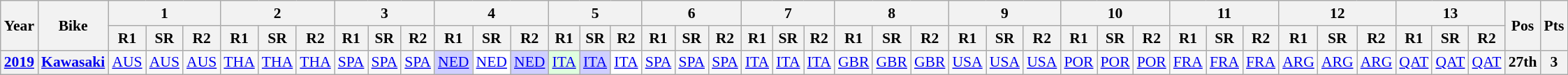<table class="wikitable" style="text-align:center; font-size:90%">
<tr>
<th valign="middle" rowspan=2>Year</th>
<th valign="middle" rowspan=2>Bike</th>
<th colspan=3>1</th>
<th colspan=3>2</th>
<th colspan=3>3</th>
<th colspan=3>4</th>
<th colspan=3>5</th>
<th colspan=3>6</th>
<th colspan=3>7</th>
<th colspan=3>8</th>
<th colspan=3>9</th>
<th colspan=3>10</th>
<th colspan=3>11</th>
<th colspan=3>12</th>
<th colspan=3>13</th>
<th rowspan=2>Pos</th>
<th rowspan=2>Pts</th>
</tr>
<tr>
<th>R1</th>
<th>SR</th>
<th>R2</th>
<th>R1</th>
<th>SR</th>
<th>R2</th>
<th>R1</th>
<th>SR</th>
<th>R2</th>
<th>R1</th>
<th>SR</th>
<th>R2</th>
<th>R1</th>
<th>SR</th>
<th>R2</th>
<th>R1</th>
<th>SR</th>
<th>R2</th>
<th>R1</th>
<th>SR</th>
<th>R2</th>
<th>R1</th>
<th>SR</th>
<th>R2</th>
<th>R1</th>
<th>SR</th>
<th>R2</th>
<th>R1</th>
<th>SR</th>
<th>R2</th>
<th>R1</th>
<th>SR</th>
<th>R2</th>
<th>R1</th>
<th>SR</th>
<th>R2</th>
<th>R1</th>
<th>SR</th>
<th>R2</th>
</tr>
<tr>
<th><a href='#'>2019</a></th>
<th><a href='#'>Kawasaki</a></th>
<td><a href='#'>AUS</a></td>
<td><a href='#'>AUS</a></td>
<td><a href='#'>AUS</a></td>
<td><a href='#'>THA</a></td>
<td><a href='#'>THA</a></td>
<td><a href='#'>THA</a></td>
<td><a href='#'>SPA</a></td>
<td><a href='#'>SPA</a></td>
<td><a href='#'>SPA</a></td>
<td style="background:#cfcfff;"><a href='#'>NED</a><br></td>
<td style="background:#ffffff;"><a href='#'>NED</a><br></td>
<td style="background:#cfcfff;"><a href='#'>NED</a><br></td>
<td style="background:#dfffdf;"><a href='#'>ITA</a><br></td>
<td style="background:#cfcfff;"><a href='#'>ITA</a><br></td>
<td style="background:#ffffff;"><a href='#'>ITA</a><br></td>
<td><a href='#'>SPA</a></td>
<td><a href='#'>SPA</a></td>
<td><a href='#'>SPA</a></td>
<td><a href='#'>ITA</a></td>
<td><a href='#'>ITA</a></td>
<td><a href='#'>ITA</a></td>
<td><a href='#'>GBR</a></td>
<td><a href='#'>GBR</a></td>
<td><a href='#'>GBR</a></td>
<td><a href='#'>USA</a></td>
<td><a href='#'>USA</a></td>
<td><a href='#'>USA</a></td>
<td><a href='#'>POR</a></td>
<td><a href='#'>POR</a></td>
<td><a href='#'>POR</a></td>
<td><a href='#'>FRA</a></td>
<td><a href='#'>FRA</a></td>
<td><a href='#'>FRA</a></td>
<td><a href='#'>ARG</a></td>
<td><a href='#'>ARG</a></td>
<td><a href='#'>ARG</a></td>
<td><a href='#'>QAT</a></td>
<td><a href='#'>QAT</a></td>
<td><a href='#'>QAT</a></td>
<th>27th</th>
<th>3</th>
</tr>
</table>
